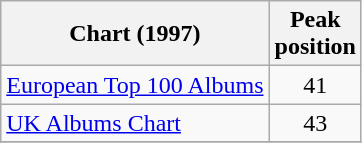<table class="wikitable">
<tr>
<th>Chart (1997)</th>
<th>Peak<br>position</th>
</tr>
<tr>
<td align="left"><a href='#'>European Top 100 Albums</a></td>
<td align="center">41</td>
</tr>
<tr>
<td align="left"><a href='#'>UK Albums Chart</a></td>
<td align="center">43</td>
</tr>
<tr>
</tr>
</table>
